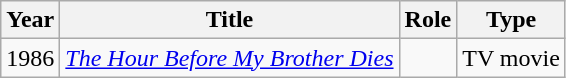<table class="wikitable sortable">
<tr>
<th>Year</th>
<th>Title</th>
<th>Role</th>
<th class="unsortable">Type</th>
</tr>
<tr>
<td>1986</td>
<td><em><a href='#'>The Hour Before My Brother Dies</a></em></td>
<td></td>
<td>TV movie</td>
</tr>
</table>
